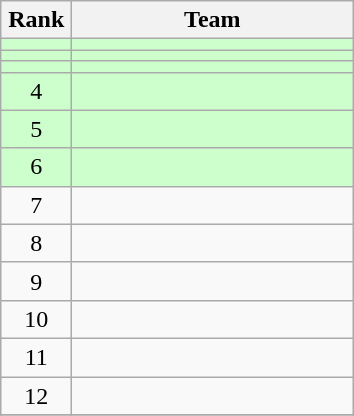<table class="wikitable" style="text-align: center;">
<tr>
<th width=40>Rank</th>
<th width=180>Team</th>
</tr>
<tr bgcolor=#ccffcc>
<td></td>
<td align=left></td>
</tr>
<tr bgcolor=#ccffcc>
<td></td>
<td align=left></td>
</tr>
<tr bgcolor=#ccffcc>
<td></td>
<td align=left></td>
</tr>
<tr bgcolor=#ccffcc>
<td>4</td>
<td align=left></td>
</tr>
<tr bgcolor=#ccffcc>
<td>5</td>
<td align=left></td>
</tr>
<tr bgcolor=#ccffcc>
<td>6</td>
<td align=left></td>
</tr>
<tr>
<td>7</td>
<td align=left></td>
</tr>
<tr>
<td>8</td>
<td align=left></td>
</tr>
<tr>
<td>9</td>
<td align=left></td>
</tr>
<tr>
<td>10</td>
<td align=left></td>
</tr>
<tr>
<td>11</td>
<td align=left></td>
</tr>
<tr>
<td>12</td>
<td align=left></td>
</tr>
<tr>
</tr>
</table>
